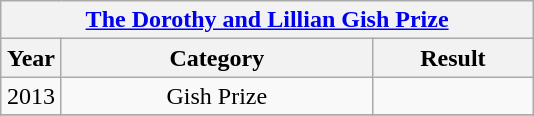<table class="wikitable">
<tr>
<th colspan="4" align="center"><a href='#'>The Dorothy and Lillian Gish Prize</a></th>
</tr>
<tr>
<th width="33">Year</th>
<th width="200">Category</th>
<th width="100">Result</th>
</tr>
<tr>
<td align="center">2013</td>
<td align="center">Gish Prize</td>
<td></td>
</tr>
<tr>
</tr>
</table>
